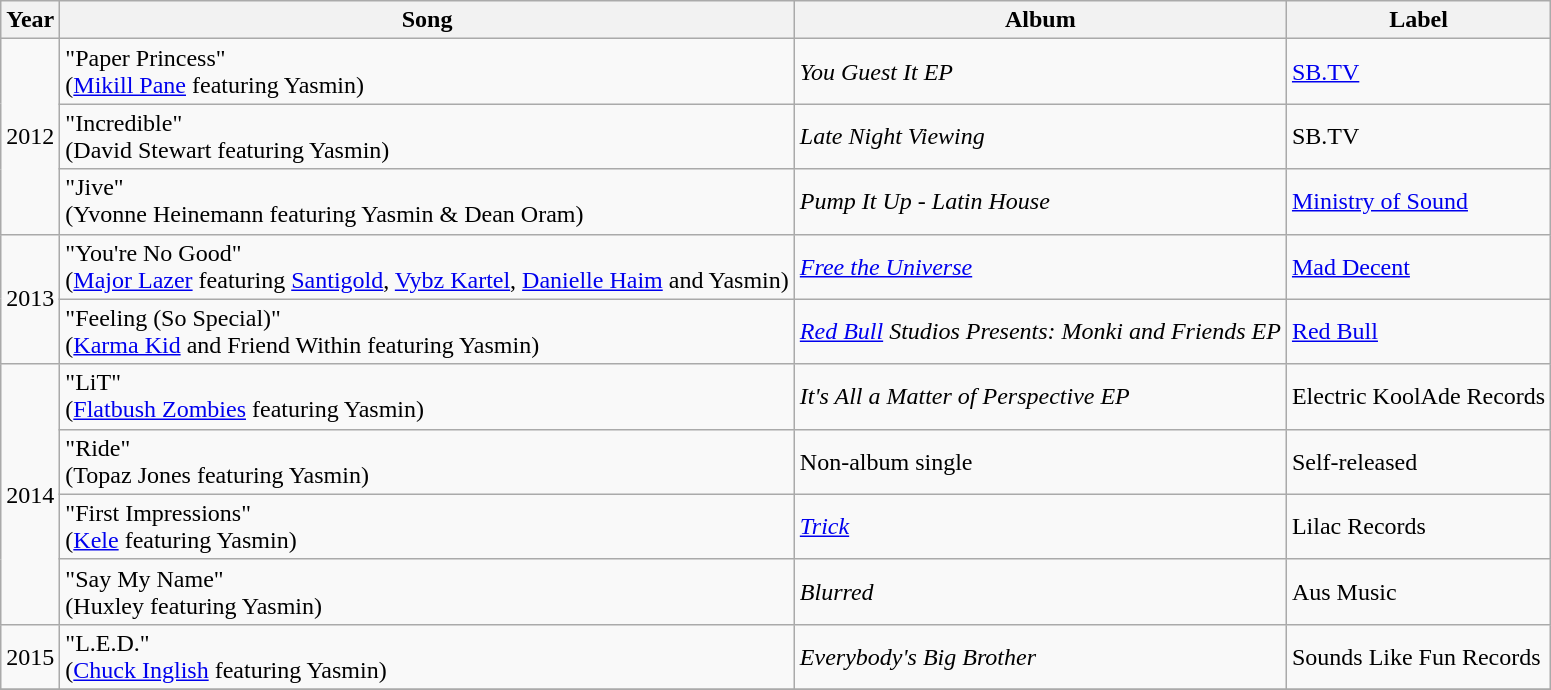<table class="wikitable">
<tr>
<th>Year</th>
<th>Song</th>
<th>Album</th>
<th>Label</th>
</tr>
<tr>
<td rowspan="3">2012</td>
<td>"Paper Princess"<br><span>(<a href='#'>Mikill Pane</a> featuring Yasmin)</span></td>
<td><em>You Guest It EP</em></td>
<td><a href='#'>SB.TV</a></td>
</tr>
<tr>
<td>"Incredible"<br><span>(David Stewart featuring Yasmin)</span></td>
<td><em>Late Night Viewing</em></td>
<td>SB.TV</td>
</tr>
<tr>
<td>"Jive"<br><span>(Yvonne Heinemann featuring Yasmin & Dean Oram)</span></td>
<td><em>Pump It Up - Latin House</em></td>
<td><a href='#'>Ministry of Sound</a></td>
</tr>
<tr>
<td rowspan="2">2013</td>
<td>"You're No Good"<br><span>(<a href='#'>Major Lazer</a> featuring <a href='#'>Santigold</a>, <a href='#'>Vybz Kartel</a>, <a href='#'>Danielle Haim</a> and Yasmin)</span></td>
<td><em><a href='#'>Free the Universe</a></em></td>
<td><a href='#'>Mad Decent</a></td>
</tr>
<tr>
<td>"Feeling (So Special)"<br><span>(<a href='#'>Karma Kid</a> and Friend Within featuring Yasmin)</span></td>
<td><em><a href='#'>Red Bull</a> Studios Presents: Monki and Friends EP</em></td>
<td><a href='#'>Red Bull</a></td>
</tr>
<tr>
<td rowspan="4">2014</td>
<td>"LiT"<br><span>(<a href='#'>Flatbush Zombies</a> featuring Yasmin)</span></td>
<td><em>It's All a Matter of Perspective EP</em></td>
<td>Electric KoolAde Records</td>
</tr>
<tr>
<td>"Ride"<br><span>(Topaz Jones featuring Yasmin)</span></td>
<td>Non-album single</td>
<td>Self-released</td>
</tr>
<tr>
<td>"First Impressions"<br><span>(<a href='#'>Kele</a> featuring Yasmin)</span></td>
<td><em><a href='#'>Trick</a></em></td>
<td>Lilac Records</td>
</tr>
<tr>
<td>"Say My Name"<br><span>(Huxley featuring Yasmin)</span></td>
<td><em>Blurred</em></td>
<td>Aus Music</td>
</tr>
<tr>
<td rowspan="1">2015</td>
<td>"L.E.D."<br><span>(<a href='#'>Chuck Inglish</a> featuring Yasmin)</span></td>
<td><em>Everybody's Big Brother</em></td>
<td>Sounds Like Fun Records</td>
</tr>
<tr>
</tr>
</table>
